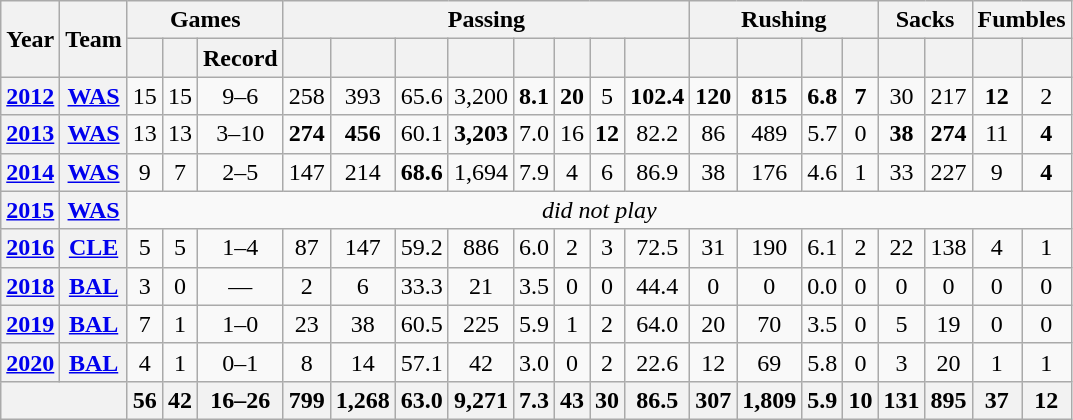<table class="wikitable" style="text-align:center;">
<tr>
<th rowspan="2">Year</th>
<th rowspan="2">Team</th>
<th colspan="3">Games</th>
<th colspan="8">Passing</th>
<th colspan="4">Rushing</th>
<th colspan="2">Sacks</th>
<th colspan="2">Fumbles</th>
</tr>
<tr>
<th></th>
<th></th>
<th>Record</th>
<th></th>
<th></th>
<th></th>
<th></th>
<th></th>
<th></th>
<th></th>
<th></th>
<th></th>
<th></th>
<th></th>
<th></th>
<th></th>
<th></th>
<th></th>
<th></th>
</tr>
<tr>
<th><a href='#'>2012</a></th>
<th><a href='#'>WAS</a></th>
<td>15</td>
<td>15</td>
<td>9–6</td>
<td>258</td>
<td>393</td>
<td>65.6</td>
<td>3,200</td>
<td><strong>8.1</strong></td>
<td><strong>20</strong></td>
<td>5</td>
<td><strong>102.4</strong></td>
<td><strong>120</strong></td>
<td><strong>815</strong></td>
<td><strong>6.8</strong></td>
<td><strong>7</strong></td>
<td>30</td>
<td>217</td>
<td><strong>12</strong></td>
<td>2</td>
</tr>
<tr>
<th><a href='#'>2013</a></th>
<th><a href='#'>WAS</a></th>
<td>13</td>
<td>13</td>
<td>3–10</td>
<td><strong>274</strong></td>
<td><strong>456</strong></td>
<td>60.1</td>
<td><strong>3,203</strong></td>
<td>7.0</td>
<td>16</td>
<td><strong>12</strong></td>
<td>82.2</td>
<td>86</td>
<td>489</td>
<td>5.7</td>
<td>0</td>
<td><strong>38</strong></td>
<td><strong>274</strong></td>
<td>11</td>
<td><strong>4</strong></td>
</tr>
<tr>
<th><a href='#'>2014</a></th>
<th><a href='#'>WAS</a></th>
<td>9</td>
<td>7</td>
<td>2–5</td>
<td>147</td>
<td>214</td>
<td><strong>68.6</strong></td>
<td>1,694</td>
<td>7.9</td>
<td>4</td>
<td>6</td>
<td>86.9</td>
<td>38</td>
<td>176</td>
<td>4.6</td>
<td>1</td>
<td>33</td>
<td>227</td>
<td>9</td>
<td><strong>4</strong></td>
</tr>
<tr>
<th><a href='#'>2015</a></th>
<th><a href='#'>WAS</a></th>
<td colspan="19"><em>did not play</em></td>
</tr>
<tr>
<th><a href='#'>2016</a></th>
<th><a href='#'>CLE</a></th>
<td>5</td>
<td>5</td>
<td>1–4</td>
<td>87</td>
<td>147</td>
<td>59.2</td>
<td>886</td>
<td>6.0</td>
<td>2</td>
<td>3</td>
<td>72.5</td>
<td>31</td>
<td>190</td>
<td>6.1</td>
<td>2</td>
<td>22</td>
<td>138</td>
<td>4</td>
<td>1</td>
</tr>
<tr>
<th><a href='#'>2018</a></th>
<th><a href='#'>BAL</a></th>
<td>3</td>
<td>0</td>
<td>—</td>
<td>2</td>
<td>6</td>
<td>33.3</td>
<td>21</td>
<td>3.5</td>
<td>0</td>
<td>0</td>
<td>44.4</td>
<td>0</td>
<td>0</td>
<td>0.0</td>
<td>0</td>
<td>0</td>
<td>0</td>
<td>0</td>
<td>0</td>
</tr>
<tr>
<th><a href='#'>2019</a></th>
<th><a href='#'>BAL</a></th>
<td>7</td>
<td>1</td>
<td>1–0</td>
<td>23</td>
<td>38</td>
<td>60.5</td>
<td>225</td>
<td>5.9</td>
<td>1</td>
<td>2</td>
<td>64.0</td>
<td>20</td>
<td>70</td>
<td>3.5</td>
<td>0</td>
<td>5</td>
<td>19</td>
<td>0</td>
<td>0</td>
</tr>
<tr>
<th><a href='#'>2020</a></th>
<th><a href='#'>BAL</a></th>
<td>4</td>
<td>1</td>
<td>0–1</td>
<td>8</td>
<td>14</td>
<td>57.1</td>
<td>42</td>
<td>3.0</td>
<td>0</td>
<td>2</td>
<td>22.6</td>
<td>12</td>
<td>69</td>
<td>5.8</td>
<td>0</td>
<td>3</td>
<td>20</td>
<td>1</td>
<td>1</td>
</tr>
<tr>
<th colspan="2"></th>
<th>56</th>
<th>42</th>
<th>16–26</th>
<th>799</th>
<th>1,268</th>
<th>63.0</th>
<th>9,271</th>
<th>7.3</th>
<th>43</th>
<th>30</th>
<th>86.5</th>
<th>307</th>
<th>1,809</th>
<th>5.9</th>
<th>10</th>
<th>131</th>
<th>895</th>
<th>37</th>
<th>12</th>
</tr>
</table>
